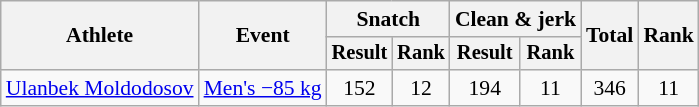<table class="wikitable" style="font-size:90%">
<tr>
<th rowspan="2">Athlete</th>
<th rowspan="2">Event</th>
<th colspan="2">Snatch</th>
<th colspan="2">Clean & jerk</th>
<th rowspan="2">Total</th>
<th rowspan="2">Rank</th>
</tr>
<tr style="font-size:95%">
<th>Result</th>
<th>Rank</th>
<th>Result</th>
<th>Rank</th>
</tr>
<tr align=center>
<td align=left><a href='#'>Ulanbek Moldodosov</a></td>
<td align=left><a href='#'>Men's −85 kg</a></td>
<td>152</td>
<td>12</td>
<td>194</td>
<td>11</td>
<td>346</td>
<td>11</td>
</tr>
</table>
